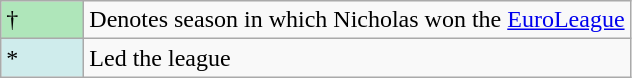<table class="wikitable">
<tr>
<td style="background:#AFE6BA; width:3em;">†</td>
<td>Denotes season in which Nicholas won the <a href='#'>EuroLeague</a></td>
</tr>
<tr>
<td style="background:#CFECEC; width:1em">*</td>
<td>Led the league</td>
</tr>
</table>
